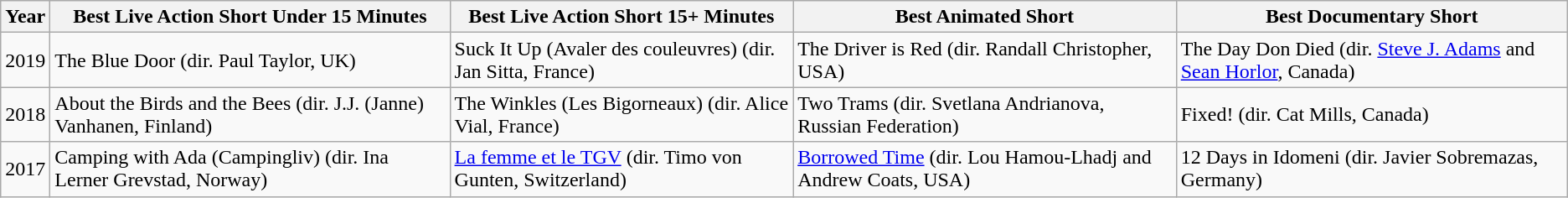<table class="wikitable">
<tr>
<th>Year</th>
<th>Best Live Action Short Under 15 Minutes</th>
<th>Best Live Action Short 15+ Minutes</th>
<th>Best Animated Short</th>
<th>Best Documentary Short</th>
</tr>
<tr>
<td>2019</td>
<td>The Blue Door (dir. Paul Taylor, UK)</td>
<td>Suck It Up (Avaler des couleuvres) (dir. Jan Sitta, France)</td>
<td>The Driver is Red (dir. Randall Christopher, USA)</td>
<td>The Day Don Died (dir. <a href='#'>Steve J. Adams</a> and <a href='#'>Sean Horlor</a>, Canada)</td>
</tr>
<tr>
<td>2018</td>
<td>About the Birds and the Bees (dir. J.J. (Janne) Vanhanen, Finland)</td>
<td>The Winkles (Les Bigorneaux) (dir. Alice Vial, France)</td>
<td>Two Trams (dir. Svetlana Andrianova, Russian Federation)</td>
<td>Fixed! (dir. Cat Mills, Canada)</td>
</tr>
<tr>
<td>2017</td>
<td>Camping with Ada (Campingliv) (dir. Ina Lerner Grevstad, Norway)</td>
<td><a href='#'>La femme et le TGV</a> (dir. Timo von Gunten, Switzerland)</td>
<td><a href='#'>Borrowed Time</a> (dir. Lou Hamou-Lhadj and Andrew Coats, USA)</td>
<td>12 Days in Idomeni (dir. Javier Sobremazas, Germany)</td>
</tr>
</table>
